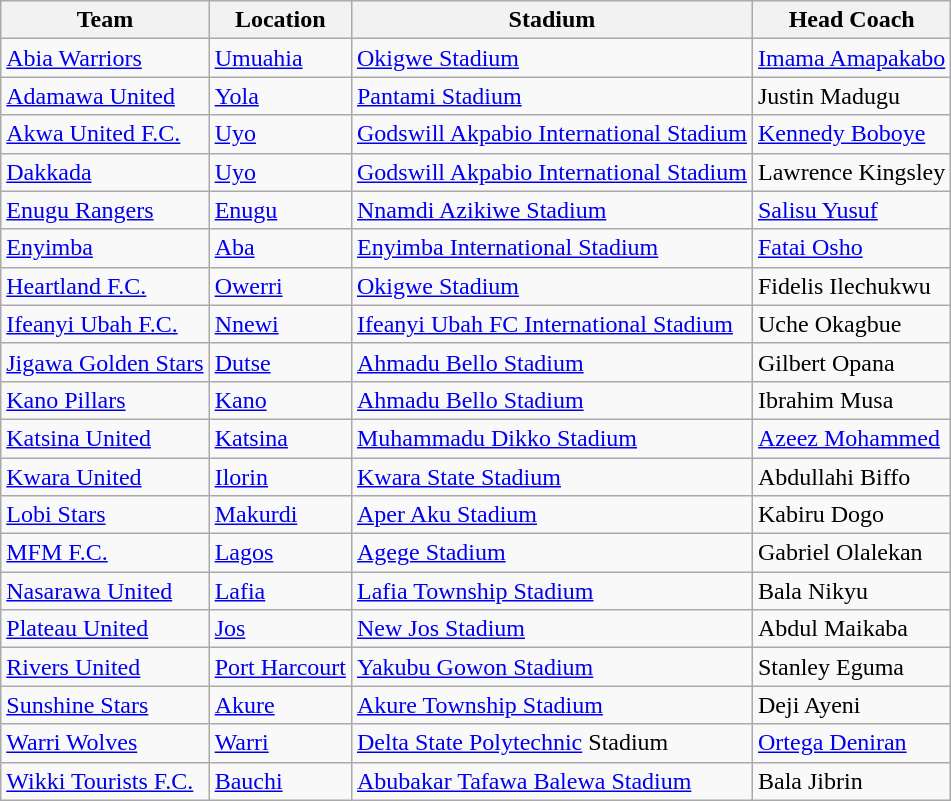<table class="wikitable sortable">
<tr>
<th>Team</th>
<th>Location</th>
<th>Stadium</th>
<th>Head Coach</th>
</tr>
<tr>
<td><a href='#'>Abia Warriors</a></td>
<td><a href='#'>Umuahia</a></td>
<td><a href='#'>Okigwe Stadium</a></td>
<td> <a href='#'>Imama Amapakabo</a></td>
</tr>
<tr>
<td><a href='#'>Adamawa United</a></td>
<td><a href='#'>Yola</a></td>
<td><a href='#'>Pantami Stadium</a></td>
<td> Justin Madugu</td>
</tr>
<tr>
<td><a href='#'>Akwa United F.C.</a></td>
<td><a href='#'>Uyo</a></td>
<td><a href='#'>Godswill Akpabio International Stadium</a></td>
<td> <a href='#'>Kennedy Boboye</a></td>
</tr>
<tr>
<td><a href='#'>Dakkada</a></td>
<td><a href='#'>Uyo</a></td>
<td><a href='#'>Godswill Akpabio International Stadium</a></td>
<td> Lawrence Kingsley</td>
</tr>
<tr>
<td><a href='#'>Enugu Rangers</a></td>
<td><a href='#'>Enugu</a></td>
<td><a href='#'>Nnamdi Azikiwe Stadium</a></td>
<td> <a href='#'>Salisu Yusuf</a></td>
</tr>
<tr>
<td><a href='#'>Enyimba</a></td>
<td><a href='#'>Aba</a></td>
<td><a href='#'>Enyimba International Stadium</a></td>
<td> <a href='#'>Fatai Osho</a></td>
</tr>
<tr>
<td><a href='#'>Heartland F.C.</a></td>
<td><a href='#'>Owerri</a></td>
<td><a href='#'>Okigwe Stadium</a></td>
<td> Fidelis Ilechukwu</td>
</tr>
<tr>
<td><a href='#'>Ifeanyi Ubah F.C.</a></td>
<td><a href='#'>Nnewi</a></td>
<td><a href='#'>Ifeanyi Ubah FC International Stadium</a></td>
<td> Uche Okagbue</td>
</tr>
<tr>
<td><a href='#'>Jigawa Golden Stars</a></td>
<td><a href='#'>Dutse</a></td>
<td><a href='#'>Ahmadu Bello Stadium</a></td>
<td> Gilbert Opana</td>
</tr>
<tr>
<td><a href='#'>Kano Pillars</a></td>
<td><a href='#'>Kano</a></td>
<td><a href='#'>Ahmadu Bello Stadium</a></td>
<td> Ibrahim Musa</td>
</tr>
<tr>
<td><a href='#'>Katsina United</a></td>
<td><a href='#'>Katsina</a></td>
<td><a href='#'>Muhammadu Dikko Stadium</a></td>
<td> <a href='#'>Azeez Mohammed</a></td>
</tr>
<tr>
<td><a href='#'>Kwara United</a></td>
<td><a href='#'>Ilorin</a></td>
<td><a href='#'>Kwara State Stadium</a></td>
<td> Abdullahi Biffo</td>
</tr>
<tr>
<td><a href='#'>Lobi Stars</a></td>
<td><a href='#'>Makurdi</a></td>
<td><a href='#'>Aper Aku Stadium</a></td>
<td> Kabiru Dogo</td>
</tr>
<tr>
<td><a href='#'>MFM F.C.</a></td>
<td><a href='#'>Lagos</a></td>
<td><a href='#'>Agege Stadium</a></td>
<td> Gabriel Olalekan</td>
</tr>
<tr>
<td><a href='#'>Nasarawa United</a></td>
<td><a href='#'>Lafia</a></td>
<td><a href='#'>Lafia Township Stadium</a></td>
<td> Bala Nikyu</td>
</tr>
<tr>
<td><a href='#'>Plateau United</a></td>
<td><a href='#'>Jos</a></td>
<td><a href='#'>New Jos Stadium</a></td>
<td> Abdul Maikaba</td>
</tr>
<tr>
<td><a href='#'>Rivers United</a></td>
<td><a href='#'>Port Harcourt</a></td>
<td><a href='#'>Yakubu Gowon Stadium</a></td>
<td> Stanley Eguma</td>
</tr>
<tr>
<td><a href='#'>Sunshine Stars</a></td>
<td><a href='#'>Akure</a></td>
<td><a href='#'>Akure Township Stadium</a></td>
<td> Deji Ayeni</td>
</tr>
<tr>
<td><a href='#'>Warri Wolves</a></td>
<td><a href='#'>Warri</a></td>
<td><a href='#'>Delta State Polytechnic</a> Stadium</td>
<td> <a href='#'>Ortega Deniran</a></td>
</tr>
<tr>
<td><a href='#'>Wikki Tourists F.C.</a></td>
<td><a href='#'>Bauchi</a></td>
<td><a href='#'>Abubakar Tafawa Balewa Stadium</a></td>
<td> Bala Jibrin</td>
</tr>
</table>
